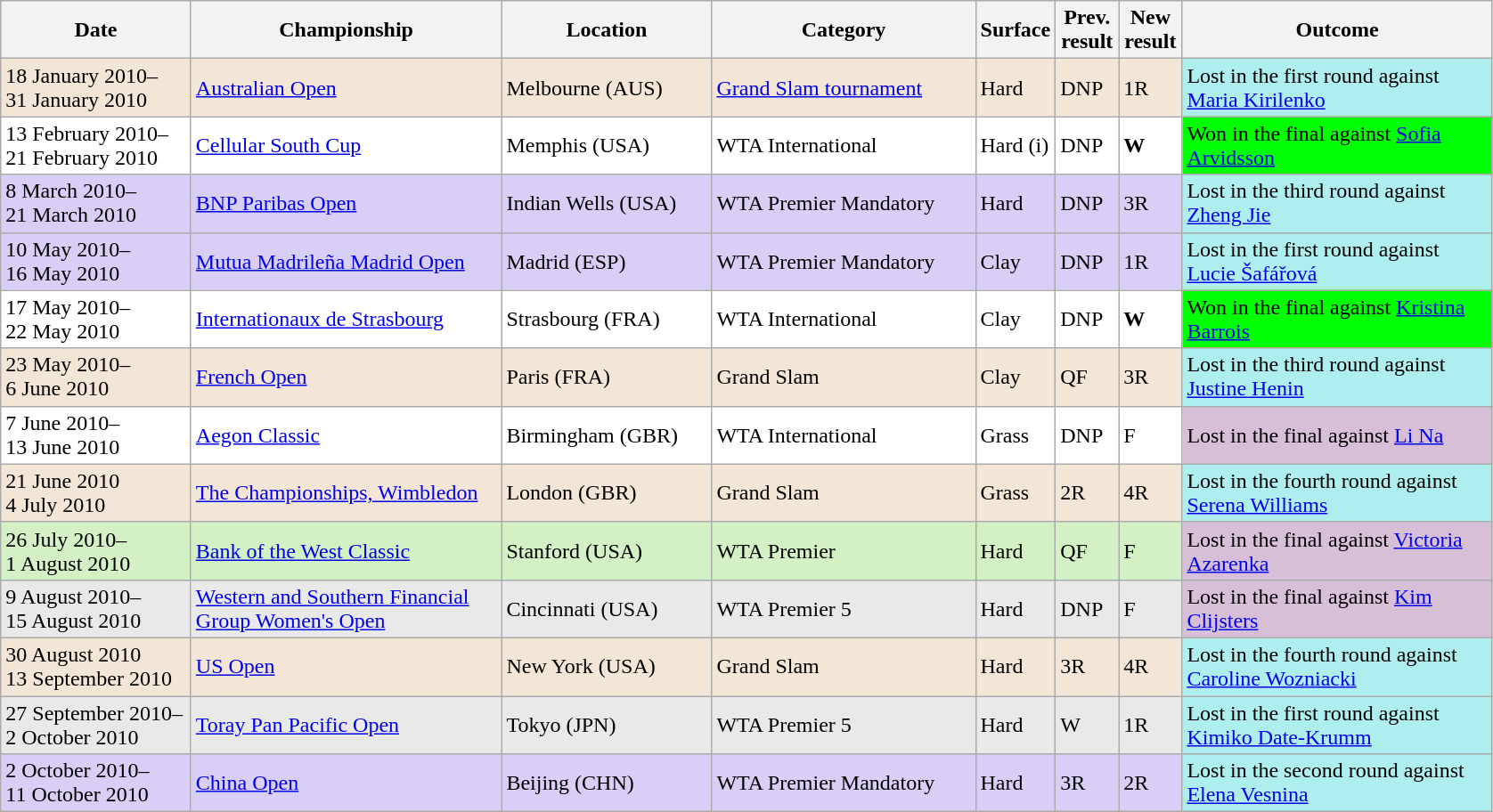<table class="wikitable">
<tr>
<th width=135>Date</th>
<th width=225>Championship</th>
<th width=150>Location</th>
<th width=190>Category</th>
<th width=50>Surface</th>
<th width=40>Prev. result</th>
<th width=40>New result</th>
<th width=225>Outcome</th>
</tr>
<tr style="background:#f3e6d7;">
<td>18 January 2010–<br>31 January 2010</td>
<td><a href='#'>Australian Open</a></td>
<td>Melbourne (AUS)</td>
<td><a href='#'>Grand Slam tournament</a></td>
<td>Hard</td>
<td>DNP</td>
<td>1R</td>
<td style="background:#afeeee;">Lost in the first round against <a href='#'>Maria Kirilenko</a></td>
</tr>
<tr style="background:#fff;">
<td>13 February 2010–<br>21 February 2010</td>
<td><a href='#'>Cellular South Cup</a></td>
<td>Memphis (USA)</td>
<td>WTA International</td>
<td>Hard (i)</td>
<td>DNP</td>
<td><strong>W</strong></td>
<td style="background:lime">Won in the final against <a href='#'>Sofia Arvidsson</a></td>
</tr>
<tr style="background:#d8cef6;">
<td>8 March 2010–<br>21 March 2010</td>
<td><a href='#'>BNP Paribas Open</a></td>
<td>Indian Wells (USA)</td>
<td>WTA Premier Mandatory</td>
<td>Hard</td>
<td>DNP</td>
<td>3R</td>
<td style="background:#afeeee;">Lost in the third round against <a href='#'>Zheng Jie</a></td>
</tr>
<tr style="background:#d8cef6;">
<td>10 May 2010–<br>16 May 2010</td>
<td><a href='#'>Mutua Madrileña Madrid Open</a></td>
<td>Madrid (ESP)</td>
<td>WTA Premier Mandatory</td>
<td>Clay</td>
<td>DNP</td>
<td>1R</td>
<td style="background:#afeeee;">Lost in the first round against <a href='#'>Lucie Šafářová</a></td>
</tr>
<tr style="background:#fff;">
<td>17 May 2010–<br>22 May 2010</td>
<td><a href='#'>Internationaux de Strasbourg</a></td>
<td>Strasbourg (FRA)</td>
<td>WTA International</td>
<td>Clay</td>
<td>DNP</td>
<td><strong>W</strong></td>
<td style="background:lime">Won in the final against <a href='#'>Kristina Barrois</a></td>
</tr>
<tr style="background:#f3e6d7;">
<td>23 May 2010–<br>6 June 2010</td>
<td><a href='#'>French Open</a></td>
<td>Paris (FRA)</td>
<td>Grand Slam</td>
<td>Clay</td>
<td>QF</td>
<td>3R</td>
<td style="background:#afeeee;">Lost in the third round against <a href='#'>Justine Henin</a></td>
</tr>
<tr style="background:#fff;">
<td>7 June 2010–<br>13 June 2010</td>
<td><a href='#'>Aegon Classic</a></td>
<td>Birmingham (GBR)</td>
<td>WTA International</td>
<td>Grass</td>
<td>DNP</td>
<td>F</td>
<td style="background:thistle">Lost in the final against <a href='#'>Li Na</a></td>
</tr>
<tr style="background:#f3e6d7;">
<td>21 June 2010<br>4 July 2010</td>
<td><a href='#'>The Championships, Wimbledon</a></td>
<td>London (GBR)</td>
<td>Grand Slam</td>
<td>Grass</td>
<td>2R</td>
<td>4R</td>
<td style="background:#afeeee;">Lost in the fourth round against <a href='#'>Serena Williams</a></td>
</tr>
<tr style="background:#d4f1c5;">
<td>26 July 2010–<br>1 August 2010</td>
<td><a href='#'>Bank of the West Classic</a></td>
<td>Stanford (USA)</td>
<td>WTA Premier</td>
<td>Hard</td>
<td>QF</td>
<td>F</td>
<td style="background:thistle">Lost in the final against <a href='#'>Victoria Azarenka</a></td>
</tr>
<tr style="background:#e9e9e9;">
<td>9 August 2010–<br>15 August 2010</td>
<td><a href='#'>Western and Southern Financial Group Women's Open</a></td>
<td>Cincinnati (USA)</td>
<td>WTA Premier 5</td>
<td>Hard</td>
<td>DNP</td>
<td>F</td>
<td style="background:thistle">Lost in the final against <a href='#'>Kim Clijsters</a></td>
</tr>
<tr style="background:#f3e6d7;">
<td>30 August 2010<br>13 September 2010</td>
<td><a href='#'>US Open</a></td>
<td>New York (USA)</td>
<td>Grand Slam</td>
<td>Hard</td>
<td>3R</td>
<td>4R</td>
<td style="background:#afeeee;">Lost in the fourth round against <a href='#'>Caroline Wozniacki</a></td>
</tr>
<tr style="background:#e9e9e9;">
<td>27 September 2010–<br>2 October 2010</td>
<td><a href='#'>Toray Pan Pacific Open</a></td>
<td>Tokyo (JPN)</td>
<td>WTA Premier 5</td>
<td>Hard</td>
<td>W</td>
<td>1R</td>
<td style="background:#afeeee;">Lost in the first round against <a href='#'>Kimiko Date-Krumm</a></td>
</tr>
<tr style="background:#d8cef6;">
<td>2 October 2010–<br>11 October 2010</td>
<td><a href='#'>China Open</a></td>
<td>Beijing (CHN)</td>
<td>WTA Premier Mandatory</td>
<td>Hard</td>
<td>3R</td>
<td>2R</td>
<td style="background:#afeeee;">Lost in the second round against <a href='#'>Elena Vesnina</a></td>
</tr>
</table>
